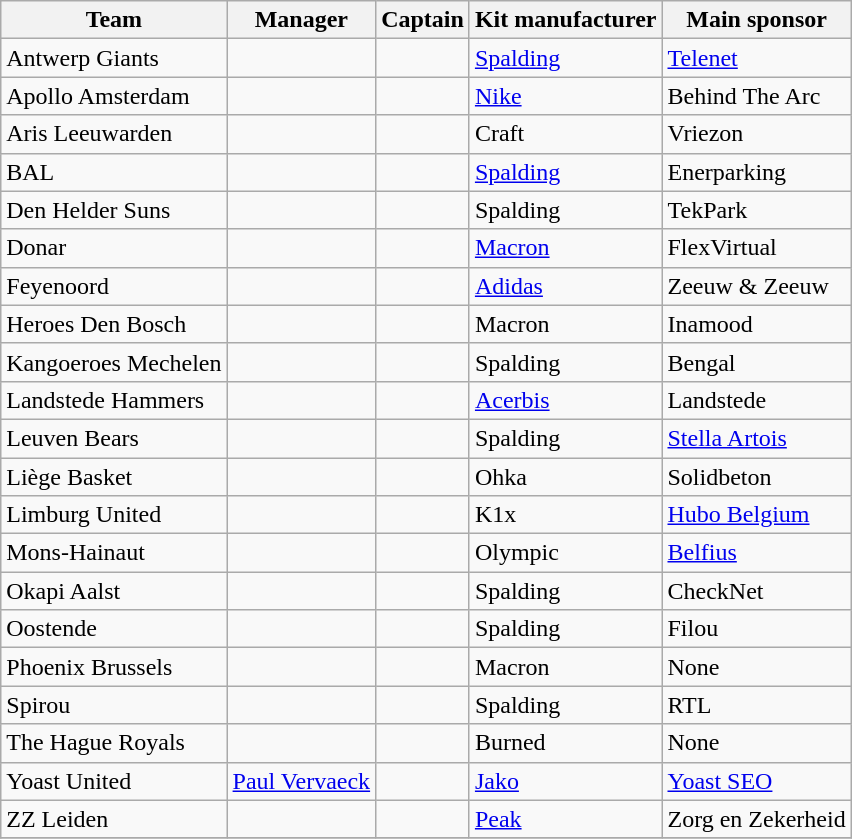<table class="wikitable sortable">
<tr>
<th>Team</th>
<th>Manager</th>
<th>Captain</th>
<th>Kit manufacturer</th>
<th>Main sponsor</th>
</tr>
<tr>
<td>Antwerp Giants</td>
<td> </td>
<td> </td>
<td><a href='#'>Spalding</a></td>
<td><a href='#'>Telenet</a></td>
</tr>
<tr>
<td>Apollo Amsterdam</td>
<td> </td>
<td> </td>
<td><a href='#'>Nike</a></td>
<td>Behind The Arc</td>
</tr>
<tr>
<td>Aris Leeuwarden</td>
<td> </td>
<td> </td>
<td>Craft</td>
<td>Vriezon</td>
</tr>
<tr>
<td>BAL</td>
<td> </td>
<td> </td>
<td><a href='#'>Spalding</a></td>
<td>Enerparking</td>
</tr>
<tr>
<td>Den Helder Suns</td>
<td> </td>
<td> </td>
<td>Spalding</td>
<td>TekPark</td>
</tr>
<tr>
<td>Donar</td>
<td> </td>
<td> </td>
<td><a href='#'>Macron</a></td>
<td>FlexVirtual</td>
</tr>
<tr>
<td>Feyenoord</td>
<td> </td>
<td> </td>
<td><a href='#'>Adidas</a></td>
<td>Zeeuw & Zeeuw</td>
</tr>
<tr>
<td>Heroes Den Bosch</td>
<td> </td>
<td> </td>
<td>Macron</td>
<td>Inamood</td>
</tr>
<tr>
<td>Kangoeroes Mechelen</td>
<td> </td>
<td> </td>
<td>Spalding</td>
<td>Bengal</td>
</tr>
<tr>
<td>Landstede Hammers</td>
<td> </td>
<td> </td>
<td><a href='#'>Acerbis</a></td>
<td>Landstede</td>
</tr>
<tr>
<td>Leuven Bears</td>
<td> </td>
<td> </td>
<td>Spalding</td>
<td><a href='#'>Stella Artois</a></td>
</tr>
<tr>
<td>Liège Basket</td>
<td> </td>
<td> </td>
<td>Ohka</td>
<td>Solidbeton</td>
</tr>
<tr>
<td>Limburg United</td>
<td> </td>
<td> </td>
<td>K1x</td>
<td><a href='#'>Hubo Belgium</a></td>
</tr>
<tr>
<td>Mons-Hainaut</td>
<td> </td>
<td> </td>
<td>Olympic</td>
<td><a href='#'>Belfius</a></td>
</tr>
<tr>
<td>Okapi Aalst</td>
<td> </td>
<td> </td>
<td>Spalding</td>
<td>CheckNet</td>
</tr>
<tr>
<td>Oostende</td>
<td> </td>
<td> </td>
<td>Spalding</td>
<td>Filou</td>
</tr>
<tr>
<td>Phoenix Brussels</td>
<td> </td>
<td> </td>
<td>Macron</td>
<td>None</td>
</tr>
<tr>
<td>Spirou</td>
<td> </td>
<td> </td>
<td>Spalding</td>
<td>RTL</td>
</tr>
<tr>
<td>The Hague Royals</td>
<td> </td>
<td> </td>
<td>Burned</td>
<td>None</td>
</tr>
<tr>
<td>Yoast United</td>
<td> <a href='#'>Paul Vervaeck</a></td>
<td> </td>
<td><a href='#'>Jako</a></td>
<td><a href='#'>Yoast SEO</a></td>
</tr>
<tr>
<td>ZZ Leiden</td>
<td> </td>
<td> </td>
<td><a href='#'>Peak</a></td>
<td>Zorg en Zekerheid</td>
</tr>
<tr>
</tr>
</table>
